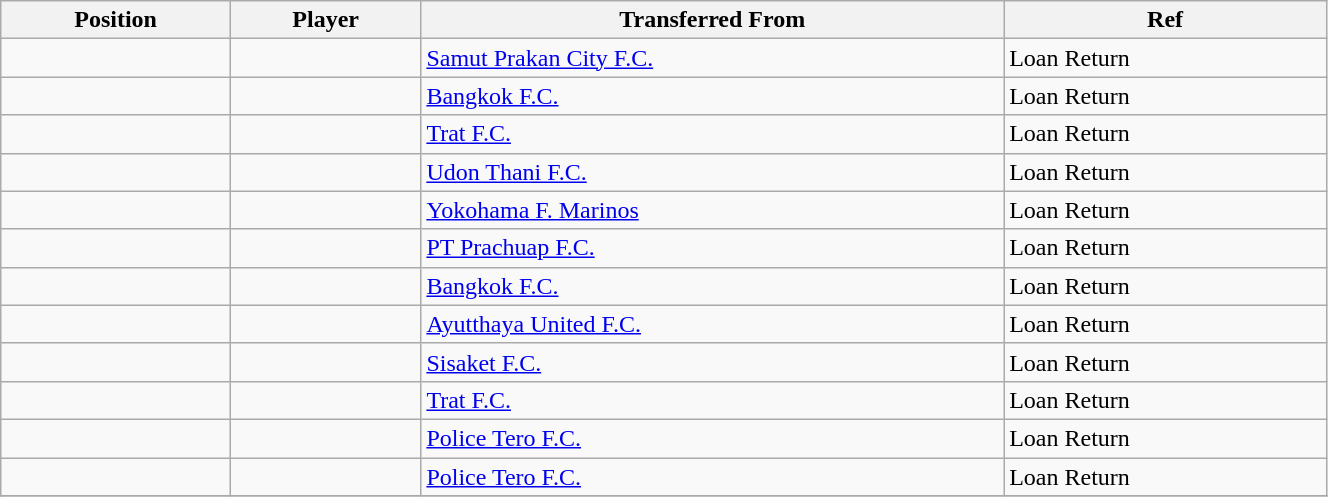<table class="wikitable sortable" style="width:70%; text-align:center; font-size:100%; text-align:left;">
<tr>
<th><strong>Position</strong></th>
<th><strong>Player</strong></th>
<th><strong>Transferred From</strong></th>
<th><strong>Ref</strong></th>
</tr>
<tr>
<td></td>
<td></td>
<td> <a href='#'>Samut Prakan City F.C.</a></td>
<td>Loan Return</td>
</tr>
<tr>
<td></td>
<td></td>
<td> <a href='#'>Bangkok F.C.</a></td>
<td>Loan Return</td>
</tr>
<tr>
<td></td>
<td></td>
<td> <a href='#'>Trat F.C.</a></td>
<td>Loan Return</td>
</tr>
<tr>
<td></td>
<td></td>
<td> <a href='#'>Udon Thani F.C.</a></td>
<td>Loan Return</td>
</tr>
<tr>
<td></td>
<td></td>
<td> <a href='#'>Yokohama F. Marinos</a></td>
<td>Loan Return </td>
</tr>
<tr>
<td></td>
<td></td>
<td> <a href='#'>PT Prachuap F.C.</a></td>
<td>Loan Return</td>
</tr>
<tr>
<td></td>
<td></td>
<td> <a href='#'>Bangkok F.C.</a></td>
<td>Loan Return</td>
</tr>
<tr>
<td></td>
<td></td>
<td> <a href='#'>Ayutthaya United F.C.</a></td>
<td>Loan Return</td>
</tr>
<tr>
<td></td>
<td></td>
<td> <a href='#'>Sisaket F.C.</a></td>
<td>Loan Return</td>
</tr>
<tr>
<td></td>
<td></td>
<td> <a href='#'>Trat F.C.</a></td>
<td>Loan Return</td>
</tr>
<tr>
<td></td>
<td></td>
<td> <a href='#'>Police Tero F.C.</a></td>
<td>Loan Return</td>
</tr>
<tr>
<td></td>
<td></td>
<td> <a href='#'>Police Tero F.C.</a></td>
<td>Loan Return</td>
</tr>
<tr>
</tr>
</table>
